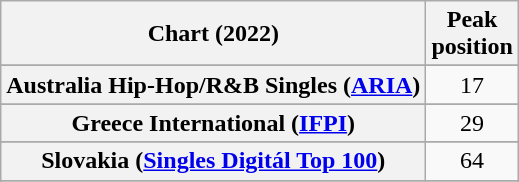<table class="wikitable sortable plainrowheaders" style="text-align:center">
<tr>
<th scope="col">Chart (2022)</th>
<th scope="col">Peak<br>position</th>
</tr>
<tr>
</tr>
<tr>
<th scope="row">Australia Hip-Hop/R&B Singles (<a href='#'>ARIA</a>)</th>
<td>17</td>
</tr>
<tr>
</tr>
<tr>
</tr>
<tr>
</tr>
<tr>
<th scope="row">Greece International (<a href='#'>IFPI</a>)</th>
<td>29</td>
</tr>
<tr>
</tr>
<tr>
<th scope="row">Slovakia (<a href='#'>Singles Digitál Top 100</a>)</th>
<td>64</td>
</tr>
<tr>
</tr>
<tr>
</tr>
<tr>
</tr>
<tr>
</tr>
<tr>
</tr>
<tr>
</tr>
</table>
